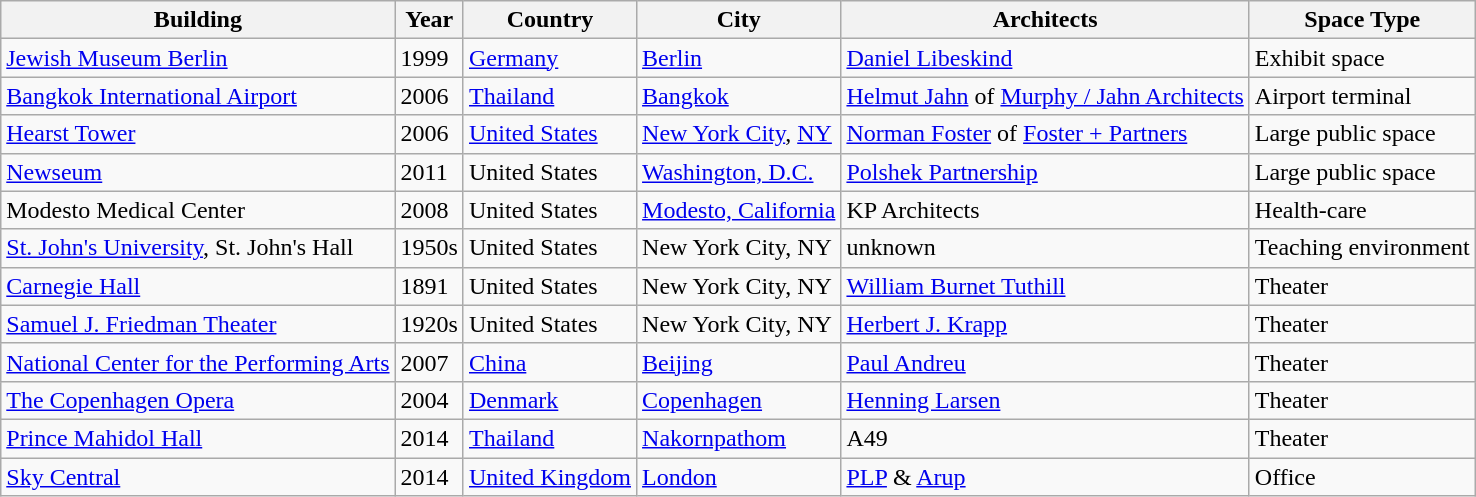<table class="wikitable">
<tr>
<th>Building</th>
<th>Year</th>
<th>Country</th>
<th>City</th>
<th>Architects</th>
<th>Space Type</th>
</tr>
<tr>
<td><a href='#'>Jewish Museum Berlin</a></td>
<td>1999</td>
<td><a href='#'>Germany</a></td>
<td><a href='#'>Berlin</a></td>
<td><a href='#'>Daniel Libeskind</a></td>
<td>Exhibit space</td>
</tr>
<tr>
<td><a href='#'>Bangkok International Airport</a></td>
<td>2006</td>
<td><a href='#'>Thailand</a></td>
<td><a href='#'>Bangkok</a></td>
<td><a href='#'>Helmut Jahn</a> of <a href='#'>Murphy / Jahn Architects</a></td>
<td>Airport terminal</td>
</tr>
<tr>
<td><a href='#'>Hearst Tower</a></td>
<td>2006</td>
<td><a href='#'>United States</a></td>
<td><a href='#'>New York City</a>, <a href='#'>NY</a></td>
<td><a href='#'>Norman Foster</a> of <a href='#'>Foster + Partners</a></td>
<td>Large public space</td>
</tr>
<tr>
<td><a href='#'>Newseum</a></td>
<td>2011</td>
<td>United States</td>
<td><a href='#'>Washington, D.C.</a></td>
<td><a href='#'>Polshek Partnership</a></td>
<td>Large public space</td>
</tr>
<tr>
<td>Modesto Medical Center</td>
<td>2008</td>
<td>United States</td>
<td><a href='#'>Modesto, California</a></td>
<td>KP Architects</td>
<td>Health-care</td>
</tr>
<tr>
<td><a href='#'>St. John's University</a>, St. John's Hall</td>
<td>1950s</td>
<td>United States</td>
<td>New York City, NY</td>
<td>unknown</td>
<td>Teaching environment</td>
</tr>
<tr>
<td><a href='#'>Carnegie Hall</a></td>
<td>1891</td>
<td>United States</td>
<td>New York City, NY</td>
<td><a href='#'>William Burnet Tuthill</a></td>
<td>Theater</td>
</tr>
<tr>
<td><a href='#'>Samuel J. Friedman Theater</a></td>
<td>1920s</td>
<td>United States</td>
<td>New York City, NY</td>
<td><a href='#'>Herbert J. Krapp</a></td>
<td>Theater</td>
</tr>
<tr>
<td><a href='#'>National Center for the Performing Arts</a></td>
<td>2007</td>
<td><a href='#'>China</a></td>
<td><a href='#'>Beijing</a></td>
<td><a href='#'>Paul Andreu</a></td>
<td>Theater</td>
</tr>
<tr>
<td><a href='#'>The Copenhagen Opera</a></td>
<td>2004</td>
<td><a href='#'>Denmark</a></td>
<td><a href='#'>Copenhagen</a></td>
<td><a href='#'>Henning Larsen</a></td>
<td>Theater</td>
</tr>
<tr>
<td><a href='#'>Prince Mahidol Hall</a></td>
<td>2014</td>
<td><a href='#'>Thailand</a></td>
<td><a href='#'>Nakornpathom</a></td>
<td>A49</td>
<td>Theater</td>
</tr>
<tr>
<td><a href='#'>Sky Central</a></td>
<td>2014</td>
<td><a href='#'>United Kingdom</a></td>
<td><a href='#'>London</a></td>
<td><a href='#'>PLP</a> & <a href='#'>Arup</a></td>
<td>Office</td>
</tr>
</table>
